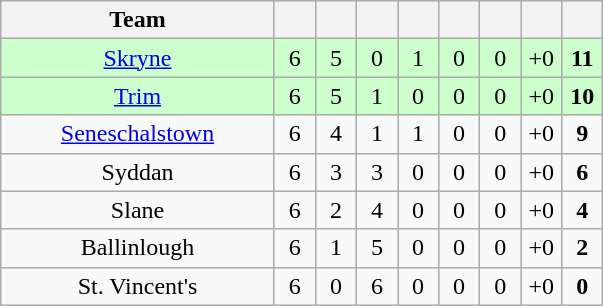<table class="wikitable" style="text-align:center">
<tr>
<th style="width:175px;">Team</th>
<th width="20"></th>
<th width="20"></th>
<th width="20"></th>
<th width="20"></th>
<th width="20"></th>
<th width="20"></th>
<th width="20"></th>
<th width="20"></th>
</tr>
<tr style="background:#cfc;">
<td><a href='#'>Skryne</a></td>
<td>6</td>
<td>5</td>
<td>0</td>
<td>1</td>
<td>0</td>
<td>0</td>
<td>+0</td>
<td><strong>11</strong></td>
</tr>
<tr style="background:#cfc;">
<td><a href='#'>Trim</a></td>
<td>6</td>
<td>5</td>
<td>1</td>
<td>0</td>
<td>0</td>
<td>0</td>
<td>+0</td>
<td><strong>10</strong></td>
</tr>
<tr>
<td><a href='#'>Seneschalstown</a></td>
<td>6</td>
<td>4</td>
<td>1</td>
<td>1</td>
<td>0</td>
<td>0</td>
<td>+0</td>
<td><strong>9</strong></td>
</tr>
<tr>
<td>Syddan</td>
<td>6</td>
<td>3</td>
<td>3</td>
<td>0</td>
<td>0</td>
<td>0</td>
<td>+0</td>
<td><strong>6</strong></td>
</tr>
<tr>
<td>Slane</td>
<td>6</td>
<td>2</td>
<td>4</td>
<td>0</td>
<td>0</td>
<td>0</td>
<td>+0</td>
<td><strong>4</strong></td>
</tr>
<tr>
<td>Ballinlough</td>
<td>6</td>
<td>1</td>
<td>5</td>
<td>0</td>
<td>0</td>
<td>0</td>
<td>+0</td>
<td><strong>2</strong></td>
</tr>
<tr>
<td>St. Vincent's</td>
<td>6</td>
<td>0</td>
<td>6</td>
<td>0</td>
<td>0</td>
<td>0</td>
<td>+0</td>
<td><strong>0</strong></td>
</tr>
</table>
